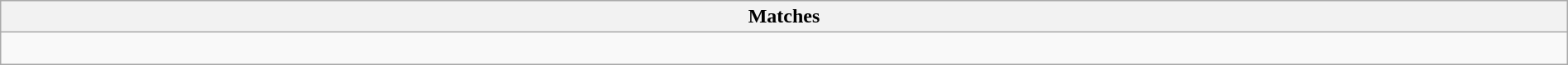<table class="wikitable collapsible collapsed" style="width:100%;">
<tr>
<th>Matches</th>
</tr>
<tr>
<td><br>








</td>
</tr>
</table>
